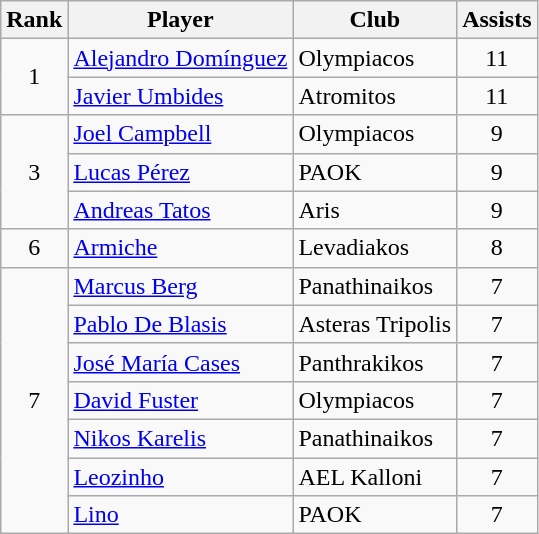<table class="wikitable" style="text-align:center">
<tr>
<th>Rank</th>
<th>Player</th>
<th>Club</th>
<th>Assists</th>
</tr>
<tr>
<td rowspan="2">1</td>
<td align="left"> <a href='#'>Alejandro Domínguez</a></td>
<td align="left">Olympiacos</td>
<td>11</td>
</tr>
<tr>
<td align="left"> <a href='#'>Javier Umbides</a></td>
<td align="left">Atromitos</td>
<td>11</td>
</tr>
<tr>
<td rowspan="3">3</td>
<td align="left"> <a href='#'>Joel Campbell</a></td>
<td align="left">Olympiacos</td>
<td>9</td>
</tr>
<tr>
<td align="left"> <a href='#'>Lucas Pérez</a></td>
<td align="left">PAOK</td>
<td>9</td>
</tr>
<tr>
<td align="left"> <a href='#'>Andreas Tatos</a></td>
<td align="left">Aris</td>
<td>9</td>
</tr>
<tr>
<td>6</td>
<td align="left"> <a href='#'>Armiche</a></td>
<td align="left">Levadiakos</td>
<td>8</td>
</tr>
<tr>
<td rowspan="7">7</td>
<td align="left"> <a href='#'>Marcus Berg</a></td>
<td align="left">Panathinaikos</td>
<td>7</td>
</tr>
<tr>
<td align="left"> <a href='#'>Pablo De Blasis</a></td>
<td align="left">Asteras Tripolis</td>
<td>7</td>
</tr>
<tr>
<td align="left"> <a href='#'>José María Cases</a></td>
<td align="left">Panthrakikos</td>
<td>7</td>
</tr>
<tr>
<td align="left"> <a href='#'>David Fuster</a></td>
<td align="left">Olympiacos</td>
<td>7</td>
</tr>
<tr>
<td align="left"> <a href='#'>Nikos Karelis</a></td>
<td align="left">Panathinaikos</td>
<td>7</td>
</tr>
<tr>
<td align="left"> <a href='#'>Leozinho</a></td>
<td align="left">AEL Kalloni</td>
<td>7</td>
</tr>
<tr>
<td align="left"> <a href='#'>Lino</a></td>
<td align="left">PAOK</td>
<td>7</td>
</tr>
</table>
